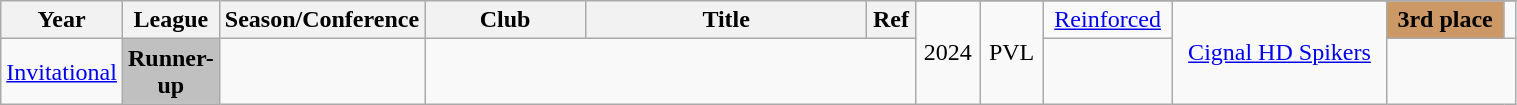<table class="wikitable sortable" style="text-align:center" width="80%">
<tr>
<th style="width:5px;" rowspan="2">Year</th>
<th style="width:25px;" rowspan="2">League</th>
<th style="width:100px;" rowspan="2">Season/Conference</th>
<th style="width:100px;" rowspan="2">Club</th>
<th style="width:180px;" rowspan="2">Title</th>
<th style="width:25px;" rowspan="2">Ref</th>
</tr>
<tr>
<td rowspan=2>2024</td>
<td rowspan=2>PVL</td>
<td><a href='#'>Reinforced</a></td>
<td rowspan=2><a href='#'>Cignal HD Spikers</a></td>
<td style="background:#CC9966;"><strong>3rd place</strong></td>
<td></td>
</tr>
<tr>
<td><a href='#'>Invitational</a></td>
<td style="background:silver;"><strong>Runner-up</strong></td>
<td></td>
</tr>
</table>
